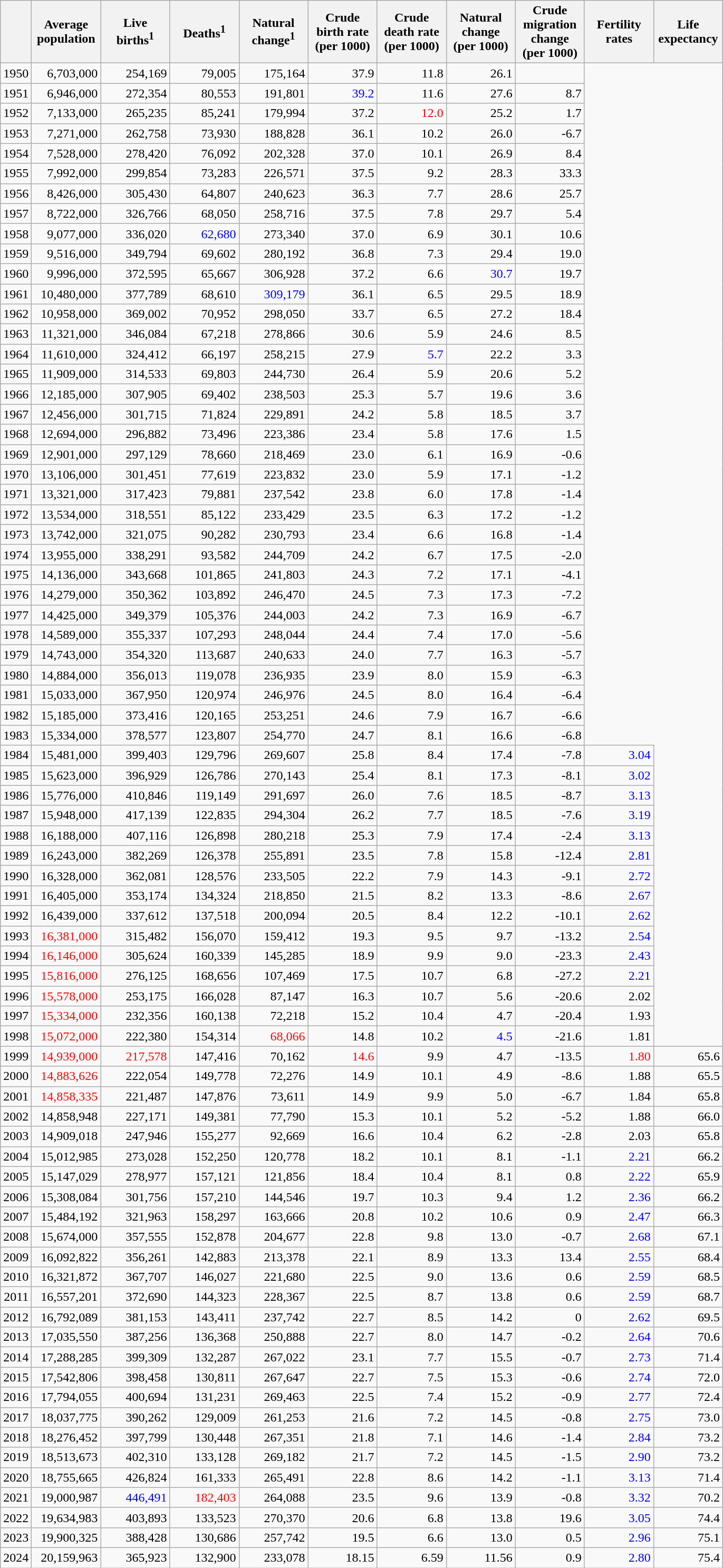<table class="wikitable sortable" style="text-align: right;">
<tr>
<th></th>
<th width="80pt">Average population</th>
<th width="80pt">Live births<sup>1</sup></th>
<th width="80pt">Deaths<sup>1</sup></th>
<th width="80pt">Natural change<sup>1</sup></th>
<th width="80pt">Crude birth rate (per 1000)</th>
<th width="80pt">Crude death rate (per 1000)</th>
<th width="80pt">Natural change (per 1000)</th>
<th width="80pt">Crude migration change (per 1000)</th>
<th width="80pt">Fertility rates</th>
<th width="80pt">Life expectancy</th>
</tr>
<tr>
<td>1950</td>
<td align="right">6,703,000</td>
<td align="right">254,169</td>
<td align="right">79,005</td>
<td align="right">175,164</td>
<td align="right">37.9</td>
<td align="right">11.8</td>
<td align="right">26.1</td>
<td></td>
</tr>
<tr>
<td>1951</td>
<td align="right">6,946,000</td>
<td align="right">272,354</td>
<td align="right">80,553</td>
<td align="right">191,801</td>
<td style="color: blue">39.2</td>
<td align="right">11.6</td>
<td align="right">27.6</td>
<td>8.7</td>
</tr>
<tr>
<td>1952</td>
<td align="right">7,133,000</td>
<td align="right">265,235</td>
<td align="right">85,241</td>
<td align="right">179,994</td>
<td align="right">37.2</td>
<td style="color: red">12.0</td>
<td align="right">25.2</td>
<td>1.7</td>
</tr>
<tr>
<td>1953</td>
<td align="right">7,271,000</td>
<td align="right">262,758</td>
<td align="right">73,930</td>
<td align="right">188,828</td>
<td align="right">36.1</td>
<td align="right">10.2</td>
<td align="right">26.0</td>
<td>-6.7</td>
</tr>
<tr>
<td>1954</td>
<td align="right">7,528,000</td>
<td align="right">278,420</td>
<td align="right">76,092</td>
<td align="right">202,328</td>
<td align="right">37.0</td>
<td align="right">10.1</td>
<td align="right">26.9</td>
<td>8.4</td>
</tr>
<tr>
<td>1955</td>
<td align="right">7,992,000</td>
<td align="right">299,854</td>
<td align="right">73,283</td>
<td align="right">226,571</td>
<td align="right">37.5</td>
<td align="right">9.2</td>
<td align="right">28.3</td>
<td>33.3</td>
</tr>
<tr>
<td>1956</td>
<td align="right">8,426,000</td>
<td align="right">305,430</td>
<td align="right">64,807</td>
<td align="right">240,623</td>
<td align="right">36.3</td>
<td align="right">7.7</td>
<td align="right">28.6</td>
<td>25.7</td>
</tr>
<tr>
<td>1957</td>
<td align="right">8,722,000</td>
<td align="right">326,766</td>
<td align="right">68,050</td>
<td align="right">258,716</td>
<td align="right">37.5</td>
<td align="right">7.8</td>
<td align="right">29.7</td>
<td>5.4</td>
</tr>
<tr>
<td>1958</td>
<td align="right">9,077,000</td>
<td align="right">336,020</td>
<td align="right" style="color: blue">62,680</td>
<td align="right">273,340</td>
<td align="right">37.0</td>
<td align="right">6.9</td>
<td align="right">30.1</td>
<td>10.6</td>
</tr>
<tr>
<td>1959</td>
<td align="right">9,516,000</td>
<td align="right">349,794</td>
<td align="right">69,602</td>
<td align="right">280,192</td>
<td align="right">36.8</td>
<td align="right">7.3</td>
<td align="right">29.4</td>
<td>19.0</td>
</tr>
<tr>
<td>1960</td>
<td align="right">9,996,000</td>
<td align="right">372,595</td>
<td align="right">65,667</td>
<td align="right">306,928</td>
<td align="right">37.2</td>
<td align="right">6.6</td>
<td style="color: blue">30.7</td>
<td>19.7</td>
</tr>
<tr>
<td>1961</td>
<td align="right">10,480,000</td>
<td align="right">377,789</td>
<td align="right">68,610</td>
<td style="color: blue">309,179</td>
<td align="right">36.1</td>
<td align="right">6.5</td>
<td align="right">29.5</td>
<td>18.9</td>
</tr>
<tr>
<td>1962</td>
<td align="right">10,958,000</td>
<td align="right">369,002</td>
<td align="right">70,952</td>
<td align="right">298,050</td>
<td align="right">33.7</td>
<td align="right">6.5</td>
<td align="right">27.2</td>
<td>18.4</td>
</tr>
<tr>
<td>1963</td>
<td align="right">11,321,000</td>
<td align="right">346,084</td>
<td align="right">67,218</td>
<td align="right">278,866</td>
<td align="right">30.6</td>
<td align="right">5.9</td>
<td align="right">24.6</td>
<td>8.5</td>
</tr>
<tr>
<td>1964</td>
<td align="right">11,610,000</td>
<td align="right">324,412</td>
<td align="right">66,197</td>
<td align="right">258,215</td>
<td align="right">27.9</td>
<td style="color: blue">5.7</td>
<td align="right">22.2</td>
<td>3.3</td>
</tr>
<tr>
<td>1965</td>
<td align="right">11,909,000</td>
<td align="right">314,533</td>
<td align="right">69,803</td>
<td align="right">244,730</td>
<td align="right">26.4</td>
<td align="right">5.9</td>
<td align="right">20.6</td>
<td>5.2</td>
</tr>
<tr>
<td>1966</td>
<td align="right">12,185,000</td>
<td align="right">307,905</td>
<td align="right">69,402</td>
<td align="right">238,503</td>
<td align="right">25.3</td>
<td align="right">5.7</td>
<td align="right">19.6</td>
<td>3.6</td>
</tr>
<tr>
<td>1967</td>
<td align="right">12,456,000</td>
<td align="right">301,715</td>
<td align="right">71,824</td>
<td align="right">229,891</td>
<td align="right">24.2</td>
<td align="right">5.8</td>
<td align="right">18.5</td>
<td>3.7</td>
</tr>
<tr>
<td>1968</td>
<td align="right">12,694,000</td>
<td align="right">296,882</td>
<td align="right">73,496</td>
<td align="right">223,386</td>
<td align="right">23.4</td>
<td align="right">5.8</td>
<td align="right">17.6</td>
<td>1.5</td>
</tr>
<tr>
<td>1969</td>
<td align="right">12,901,000</td>
<td align="right">297,129</td>
<td align="right">78,660</td>
<td align="right">218,469</td>
<td align="right">23.0</td>
<td align="right">6.1</td>
<td align="right">16.9</td>
<td>-0.6</td>
</tr>
<tr>
<td>1970</td>
<td align="right">13,106,000</td>
<td align="right">301,451</td>
<td align="right">77,619</td>
<td align="right">223,832</td>
<td align="right">23.0</td>
<td align="right">5.9</td>
<td align="right">17.1</td>
<td>-1.2</td>
</tr>
<tr>
<td>1971</td>
<td align="right">13,321,000</td>
<td align="right">317,423</td>
<td align="right">79,881</td>
<td align="right">237,542</td>
<td align="right">23.8</td>
<td align="right">6.0</td>
<td align="right">17.8</td>
<td>-1.4</td>
</tr>
<tr>
<td>1972</td>
<td align="right">13,534,000</td>
<td align="right">318,551</td>
<td align="right">85,122</td>
<td align="right">233,429</td>
<td align="right">23.5</td>
<td align="right">6.3</td>
<td align="right">17.2</td>
<td>-1.2</td>
</tr>
<tr>
<td>1973</td>
<td align="right">13,742,000</td>
<td align="right">321,075</td>
<td align="right">90,282</td>
<td align="right">230,793</td>
<td align="right">23.4</td>
<td align="right">6.6</td>
<td align="right">16.8</td>
<td>-1.4</td>
</tr>
<tr>
<td>1974</td>
<td align="right">13,955,000</td>
<td align="right">338,291</td>
<td align="right">93,582</td>
<td align="right">244,709</td>
<td align="right">24.2</td>
<td align="right">6.7</td>
<td align="right">17.5</td>
<td>-2.0</td>
</tr>
<tr>
<td>1975</td>
<td align="right">14,136,000</td>
<td align="right">343,668</td>
<td align="right">101,865</td>
<td align="right">241,803</td>
<td align="right">24.3</td>
<td align="right">7.2</td>
<td align="right">17.1</td>
<td>-4.1</td>
</tr>
<tr>
<td>1976</td>
<td align="right">14,279,000</td>
<td align="right">350,362</td>
<td align="right">103,892</td>
<td align="right">246,470</td>
<td align="right">24.5</td>
<td align="right">7.3</td>
<td align="right">17.3</td>
<td>-7.2</td>
</tr>
<tr>
<td>1977</td>
<td align="right">14,425,000</td>
<td align="right">349,379</td>
<td align="right">105,376</td>
<td align="right">244,003</td>
<td align="right">24.2</td>
<td align="right">7.3</td>
<td align="right">16.9</td>
<td>-6.7</td>
</tr>
<tr>
<td>1978</td>
<td align="right">14,589,000</td>
<td align="right">355,337</td>
<td align="right">107,293</td>
<td align="right">248,044</td>
<td align="right">24.4</td>
<td align="right">7.4</td>
<td align="right">17.0</td>
<td>-5.6</td>
</tr>
<tr>
<td>1979</td>
<td align="right">14,743,000</td>
<td align="right">354,320</td>
<td align="right">113,687</td>
<td align="right">240,633</td>
<td align="right">24.0</td>
<td align="right">7.7</td>
<td align="right">16.3</td>
<td>-5.7</td>
</tr>
<tr>
<td>1980</td>
<td align="right">14,884,000</td>
<td align="right">356,013</td>
<td align="right">119,078</td>
<td align="right">236,935</td>
<td align="right">23.9</td>
<td align="right">8.0</td>
<td align="right">15.9</td>
<td>-6.3</td>
</tr>
<tr>
<td>1981</td>
<td align="right">15,033,000</td>
<td align="right">367,950</td>
<td align="right">120,974</td>
<td align="right">246,976</td>
<td align="right">24.5</td>
<td align="right">8.0</td>
<td align="right">16.4</td>
<td>-6.4</td>
</tr>
<tr>
<td>1982</td>
<td align="right">15,185,000</td>
<td align="right">373,416</td>
<td align="right">120,165</td>
<td align="right">253,251</td>
<td align="right">24.6</td>
<td align="right">7.9</td>
<td align="right">16.7</td>
<td>-6.6</td>
</tr>
<tr>
<td>1983</td>
<td align="right">15,334,000</td>
<td align="right">378,577</td>
<td align="right">123,807</td>
<td align="right">254,770</td>
<td align="right">24.7</td>
<td align="right">8.1</td>
<td align="right">16.6</td>
<td>-6.8</td>
</tr>
<tr>
<td>1984</td>
<td align="right">15,481,000</td>
<td align="right">399,403</td>
<td align="right">129,796</td>
<td align="right">269,607</td>
<td align="right">25.8</td>
<td align="right">8.4</td>
<td align="right">17.4</td>
<td>-7.8</td>
<td align="right" style="color: blue">3.04</td>
</tr>
<tr>
<td>1985</td>
<td align="right">15,623,000</td>
<td align="right">396,929</td>
<td align="right">126,786</td>
<td align="right">270,143</td>
<td align="right">25.4</td>
<td align="right">8.1</td>
<td align="right">17.3</td>
<td>-8.1</td>
<td align="right" style="color: blue">3.02</td>
</tr>
<tr>
<td>1986</td>
<td align="right">15,776,000</td>
<td align="right">410,846</td>
<td align="right">119,149</td>
<td align="right">291,697</td>
<td align="right">26.0</td>
<td align="right">7.6</td>
<td align="right">18.5</td>
<td>-8.7</td>
<td align="right" style="color: blue">3.13</td>
</tr>
<tr>
<td>1987</td>
<td align="right">15,948,000</td>
<td align="right">417,139</td>
<td align="right">122,835</td>
<td align="right">294,304</td>
<td align="right">26.2</td>
<td align="right">7.7</td>
<td align="right">18.5</td>
<td>-7.6</td>
<td align="right" style="color: blue">3.19</td>
</tr>
<tr>
<td>1988</td>
<td align="right">16,188,000</td>
<td align="right">407,116</td>
<td align="right">126,898</td>
<td align="right">280,218</td>
<td align="right">25.3</td>
<td align="right">7.9</td>
<td align="right">17.4</td>
<td>-2.4</td>
<td align="right" style="color: blue">3.13</td>
</tr>
<tr>
<td>1989</td>
<td align="right">16,243,000</td>
<td align="right">382,269</td>
<td align="right">126,378</td>
<td align="right">255,891</td>
<td align="right">23.5</td>
<td align="right">7.8</td>
<td align="right">15.8</td>
<td>-12.4</td>
<td align="right" style="color: blue">2.81</td>
</tr>
<tr>
<td>1990</td>
<td align="right">16,328,000</td>
<td align="right">362,081</td>
<td align="right">128,576</td>
<td align="right">233,505</td>
<td align="right">22.2</td>
<td align="right">7.9</td>
<td align="right">14.3</td>
<td>-9.1</td>
<td align="right" style="color: blue">2.72</td>
</tr>
<tr>
<td>1991</td>
<td align="right">16,405,000</td>
<td align="right">353,174</td>
<td align="right">134,324</td>
<td align="right">218,850</td>
<td align="right">21.5</td>
<td align="right">8.2</td>
<td align="right">13.3</td>
<td>-8.6</td>
<td align="right" style="color: blue">2.67</td>
</tr>
<tr>
<td>1992</td>
<td align="right">16,439,000</td>
<td align="right">337,612</td>
<td align="right">137,518</td>
<td align="right">200,094</td>
<td align="right">20.5</td>
<td align="right">8.4</td>
<td align="right">12.2</td>
<td>-10.1</td>
<td align="right" style="color: blue">2.62</td>
</tr>
<tr>
<td>1993</td>
<td align="right" style="color: red">16,381,000</td>
<td align="right">315,482</td>
<td align="right">156,070</td>
<td align="right">159,412</td>
<td align="right">19.3</td>
<td align="right">9.5</td>
<td align="right">9.7</td>
<td>-13.2</td>
<td align="right" style="color: blue">2.54</td>
</tr>
<tr>
<td>1994</td>
<td align="right" style="color: red">16,146,000</td>
<td align="right">305,624</td>
<td align="right">160,339</td>
<td align="right">145,285</td>
<td align="right">18.9</td>
<td align="right">9.9</td>
<td align="right">9.0</td>
<td>-23.3</td>
<td align="right" style="color: blue">2.43</td>
</tr>
<tr>
<td>1995</td>
<td align="right" style="color: red">15,816,000</td>
<td align="right">276,125</td>
<td align="right">168,656</td>
<td align="right">107,469</td>
<td align="right">17.5</td>
<td align="right">10.7</td>
<td align="right">6.8</td>
<td>-27.2</td>
<td align="right" style="color: blue">2.21</td>
</tr>
<tr>
<td>1996</td>
<td align="right" style="color: red">15,578,000</td>
<td align="right">253,175</td>
<td align="right">166,028</td>
<td align="right">87,147</td>
<td align="right">16.3</td>
<td align="right">10.7</td>
<td align="right">5.6</td>
<td>-20.6</td>
<td align="right">2.02</td>
</tr>
<tr>
<td>1997</td>
<td align="right" style="color: red">15,334,000</td>
<td align="right">232,356</td>
<td align="right">160,138</td>
<td align="right">72,218</td>
<td align="right">15.2</td>
<td align="right">10.4</td>
<td align="right">4.7</td>
<td>-20.4</td>
<td align="right">1.93</td>
</tr>
<tr>
<td>1998</td>
<td style="color: red">15,072,000</td>
<td align="right">222,380</td>
<td align="right">154,314</td>
<td style="color: red">68,066</td>
<td align="right">14.8</td>
<td align="right">10.2</td>
<td style="color: blue">4.5</td>
<td>-21.6</td>
<td align="right">1.81</td>
</tr>
<tr>
<td>1999</td>
<td style="color: red">14,939,000</td>
<td style="color: red">217,578</td>
<td align="right">147,416</td>
<td align="right">70,162</td>
<td style="color: red">14.6</td>
<td align="right">9.9</td>
<td align="right">4.7</td>
<td>-13.5</td>
<td style="color: red">1.80</td>
<td align="right">65.6</td>
</tr>
<tr>
<td>2000</td>
<td align="right" style="color: red">14,883,626</td>
<td align="right">222,054</td>
<td align="right">149,778</td>
<td align="right">72,276</td>
<td align="right">14.9</td>
<td align="right">10.1</td>
<td align="right">4.9</td>
<td>-8.6</td>
<td align="right">1.88</td>
<td align="right">65.5</td>
</tr>
<tr>
<td>2001</td>
<td align="right" style="color: red">14,858,335</td>
<td align="right">221,487</td>
<td align="right">147,876</td>
<td align="right">73,611</td>
<td align="right">14.9</td>
<td align="right">9.9</td>
<td align="right">5.0</td>
<td>-6.7</td>
<td align="right">1.84</td>
<td align="right">65.8</td>
</tr>
<tr>
<td>2002</td>
<td align="right">14,858,948</td>
<td align="right">227,171</td>
<td align="right">149,381</td>
<td align="right">77,790</td>
<td align="right">15.3</td>
<td align="right">10.1</td>
<td align="right">5.2</td>
<td>-5.2</td>
<td align="right">1.88</td>
<td align="right">66.0</td>
</tr>
<tr>
<td>2003</td>
<td align="right">14,909,018</td>
<td align="right">247,946</td>
<td align="right">155,277</td>
<td align="right">92,669</td>
<td align="right">16.6</td>
<td align="right">10.4</td>
<td align="right">6.2</td>
<td>-2.8</td>
<td align="right">2.03</td>
<td align="right">65.8</td>
</tr>
<tr>
<td>2004</td>
<td align="right">15,012,985</td>
<td align="right">273,028</td>
<td align="right">152,250</td>
<td align="right">120,778</td>
<td align="right">18.2</td>
<td align="right">10.1</td>
<td align="right">8.1</td>
<td>-1.1</td>
<td align="right" style="color: blue">2.21</td>
<td align="right">66.2</td>
</tr>
<tr>
<td>2005</td>
<td align="right">15,147,029</td>
<td align="right">278,977</td>
<td align="right">157,121</td>
<td align="right">121,856</td>
<td align="right">18.4</td>
<td align="right">10.4</td>
<td align="right">8.1</td>
<td>0.8</td>
<td align="right" style="color: blue">2.22</td>
<td align="right">65.9</td>
</tr>
<tr>
<td>2006</td>
<td align="right">15,308,084</td>
<td align="right">301,756</td>
<td align="right">157,210</td>
<td align="right">144,546</td>
<td align="right">19.7</td>
<td align="right">10.3</td>
<td align="right">9.4</td>
<td>1.2</td>
<td align="right" style="color: blue">2.36</td>
<td align="right">66.2</td>
</tr>
<tr>
<td>2007</td>
<td align="right">15,484,192</td>
<td align="right">321,963</td>
<td align="right">158,297</td>
<td align="right">163,666</td>
<td align="right">20.8</td>
<td align="right">10.2</td>
<td align="right">10.6</td>
<td>0.9</td>
<td align="right" style="color: blue">2.47</td>
<td align="right">66.3</td>
</tr>
<tr>
<td>2008</td>
<td align="right">15,674,000</td>
<td align="right">357,555</td>
<td align="right">152,878</td>
<td align="right">204,677</td>
<td align="right">22.8</td>
<td align="right">9.8</td>
<td align="right">13.0</td>
<td>-0.7</td>
<td align="right" style="color: blue">2.68</td>
<td align="right">67.1</td>
</tr>
<tr>
<td>2009</td>
<td align="right">16,092,822</td>
<td align="right">356,261</td>
<td align="right">142,883</td>
<td align="right">213,378</td>
<td align="right">22.1</td>
<td align="right">8.9</td>
<td align="right">13.3</td>
<td>13.4</td>
<td align="right" style="color: blue">2.55</td>
<td align="right">68.4</td>
</tr>
<tr>
<td>2010</td>
<td align="right">16,321,872</td>
<td align="right">367,707</td>
<td align="right">146,027</td>
<td align="right">221,680</td>
<td align="right">22.5</td>
<td align="right">9.0</td>
<td align="right">13.6</td>
<td>0.6</td>
<td align="right" style="color: blue">2.59</td>
<td align="right">68.5</td>
</tr>
<tr>
<td>2011</td>
<td align="right">16,557,201</td>
<td align="right">372,690</td>
<td align="right">144,323</td>
<td align="right">228,367</td>
<td align="right">22.5</td>
<td align="right">8.7</td>
<td align="right">13.8</td>
<td>0.6</td>
<td align="right" style="color: blue">2.59</td>
<td align="right">68.7</td>
</tr>
<tr>
<td>2012</td>
<td align="right">16,792,089</td>
<td align="right">381,153</td>
<td align="right">143,411</td>
<td align="right">237,742</td>
<td align="right">22.7</td>
<td align="right">8.5</td>
<td align="right">14.2</td>
<td>0</td>
<td align="right" style="color: blue">2.62</td>
<td align="right">69.5</td>
</tr>
<tr>
<td>2013</td>
<td align="right">17,035,550</td>
<td align="right">387,256</td>
<td align="right">136,368</td>
<td align="right">250,888</td>
<td align="right">22.7</td>
<td align="right">8.0</td>
<td align="right">14.7</td>
<td>-0.2</td>
<td align="right" style="color: blue">2.64</td>
<td align="right">70.6</td>
</tr>
<tr>
<td>2014</td>
<td align="right">17,288,285</td>
<td align="right">399,309</td>
<td align="right">132,287</td>
<td align="right">267,022</td>
<td align="right">23.1</td>
<td align="right">7.7</td>
<td align="right">15.5</td>
<td>-0.7</td>
<td align="right" style="color: blue">2.73</td>
<td align="right">71.4</td>
</tr>
<tr>
<td>2015</td>
<td align="right">17,542,806</td>
<td align="right">398,458</td>
<td align="right">130,811</td>
<td align="right">267,647</td>
<td align="right">22.7</td>
<td align="right">7.5</td>
<td align="right">15.3</td>
<td>-0.6</td>
<td align="right" style="color: blue">2.74</td>
<td align="right">72.0</td>
</tr>
<tr>
<td>2016</td>
<td align="right">17,794,055</td>
<td align="right">400,694</td>
<td align="right">131,231</td>
<td align="right">269,463</td>
<td align="right">22.5</td>
<td align="right">7.4</td>
<td align="right">15.2</td>
<td>-0.9</td>
<td align="right" style="color: blue">2.77</td>
<td align="right">72.4</td>
</tr>
<tr>
<td>2017</td>
<td align="right">18,037,775</td>
<td align="right">390,262</td>
<td align="right">129,009</td>
<td align="right">261,253</td>
<td align="right">21.6</td>
<td align="right">7.2</td>
<td align="right">14.5</td>
<td>-0.8</td>
<td align="right" style="color: blue">2.75</td>
<td align="right">73.0</td>
</tr>
<tr>
<td>2018</td>
<td align="right">18,276,452</td>
<td align="right">397,799</td>
<td align="right">130,448</td>
<td align="right">267,351</td>
<td align="right">21.8</td>
<td align="right">7.1</td>
<td align="right">14.6</td>
<td>-1.4</td>
<td align="right" style="color: blue">2.84</td>
<td align="right">73.2</td>
</tr>
<tr>
<td>2019</td>
<td align="right">18,513,673</td>
<td align="right">402,310</td>
<td align="right">133,128</td>
<td align="right">269,182</td>
<td align="right">21.7</td>
<td align="right">7.2</td>
<td align="right">14.5</td>
<td>-1.5</td>
<td align="right" style="color: blue">2.90</td>
<td align="right">73.2</td>
</tr>
<tr>
<td>2020</td>
<td align="right">18,755,665</td>
<td align="right">426,824</td>
<td align="right">161,333</td>
<td align="right">265,491</td>
<td align="right">22.8</td>
<td align="right">8.6</td>
<td align="right">14.2</td>
<td>-1.1</td>
<td align="right" style="color: blue">3.13</td>
<td align="right">71.4</td>
</tr>
<tr>
<td>2021</td>
<td align="right">19,000,987</td>
<td align="right" style="color: blue">446,491</td>
<td align="right" style="color: red">182,403</td>
<td align="right">264,088</td>
<td align="right">23.5</td>
<td align="right">9.6</td>
<td align="right">13.9</td>
<td>-0.8</td>
<td align="right" style="color: blue">3.32</td>
<td align="right">70.2</td>
</tr>
<tr>
<td>2022</td>
<td align="right">19,634,983</td>
<td align="right">403,893</td>
<td align="right">133,523</td>
<td align="right">270,370</td>
<td align="right">20.6</td>
<td align="right">6.8</td>
<td align="right">13.8</td>
<td>19.6</td>
<td align="right" style="color: blue">3.05</td>
<td align="right">74.4</td>
</tr>
<tr>
<td>2023</td>
<td align="right">19,900,325</td>
<td align="right">388,428</td>
<td align="right">130,686</td>
<td align="right">257,742</td>
<td align="right">19.5</td>
<td align="right">6.6</td>
<td align="right">13.0</td>
<td>0.5</td>
<td align="right" style="color: blue">2.96</td>
<td align="right">75.1</td>
</tr>
<tr>
<td>2024</td>
<td align="right">20,159,963</td>
<td align="right">365,923</td>
<td align="right">132,900</td>
<td align="right">233,078</td>
<td align="right">18.15</td>
<td align="right">6.59</td>
<td align="right">11.56</td>
<td>0.9</td>
<td align="right" style="color: blue">2.80</td>
<td align="right">75.4</td>
</tr>
</table>
